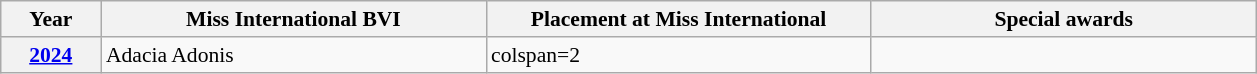<table class="wikitable " style="font-size: 90%;">
<tr>
<th width="60">Year</th>
<th width="250">Miss International BVI</th>
<th width="250">Placement at Miss International</th>
<th width="250">Special awards</th>
</tr>
<tr>
<th><a href='#'>2024</a></th>
<td>Adacia Adonis</td>
<td>colspan=2 </td>
</tr>
</table>
